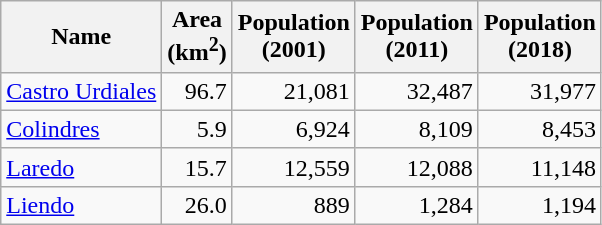<table class="wikitable sortable">
<tr>
<th>Name</th>
<th>Area<br>(km<sup>2</sup>)</th>
<th>Population<br>(2001)</th>
<th>Population<br>(2011)</th>
<th>Population<br>(2018)</th>
</tr>
<tr>
<td><a href='#'>Castro Urdiales</a></td>
<td align="right">96.7</td>
<td align="right">21,081</td>
<td align="right">32,487</td>
<td align="right">31,977</td>
</tr>
<tr>
<td><a href='#'>Colindres</a></td>
<td align="right">5.9</td>
<td align="right">6,924</td>
<td align="right">8,109</td>
<td align="right">8,453</td>
</tr>
<tr>
<td><a href='#'>Laredo</a></td>
<td align="right">15.7</td>
<td align="right">12,559</td>
<td align="right">12,088</td>
<td align="right">11,148</td>
</tr>
<tr>
<td><a href='#'>Liendo</a></td>
<td align="right">26.0</td>
<td align="right">889</td>
<td align="right">1,284</td>
<td align="right">1,194</td>
</tr>
</table>
